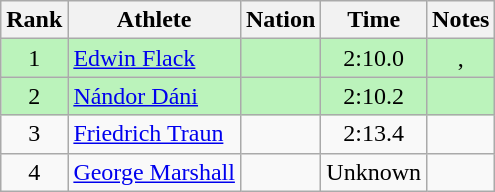<table class="wikitable sortable" style="text-align:center">
<tr>
<th>Rank</th>
<th>Athlete</th>
<th>Nation</th>
<th>Time</th>
<th>Notes</th>
</tr>
<tr style="background:#bbf3bb;">
<td>1</td>
<td align=left><a href='#'>Edwin Flack</a></td>
<td align=left></td>
<td>2:10.0</td>
<td>, </td>
</tr>
<tr style="background:#bbf3bb;">
<td>2</td>
<td align=left><a href='#'>Nándor Dáni</a></td>
<td align=left></td>
<td>2:10.2</td>
<td></td>
</tr>
<tr>
<td>3</td>
<td align=left><a href='#'>Friedrich Traun</a></td>
<td align=left></td>
<td>2:13.4</td>
<td></td>
</tr>
<tr>
<td>4</td>
<td align=left><a href='#'>George Marshall</a></td>
<td align=left></td>
<td data-sort-value=9:99.9>Unknown</td>
<td></td>
</tr>
</table>
